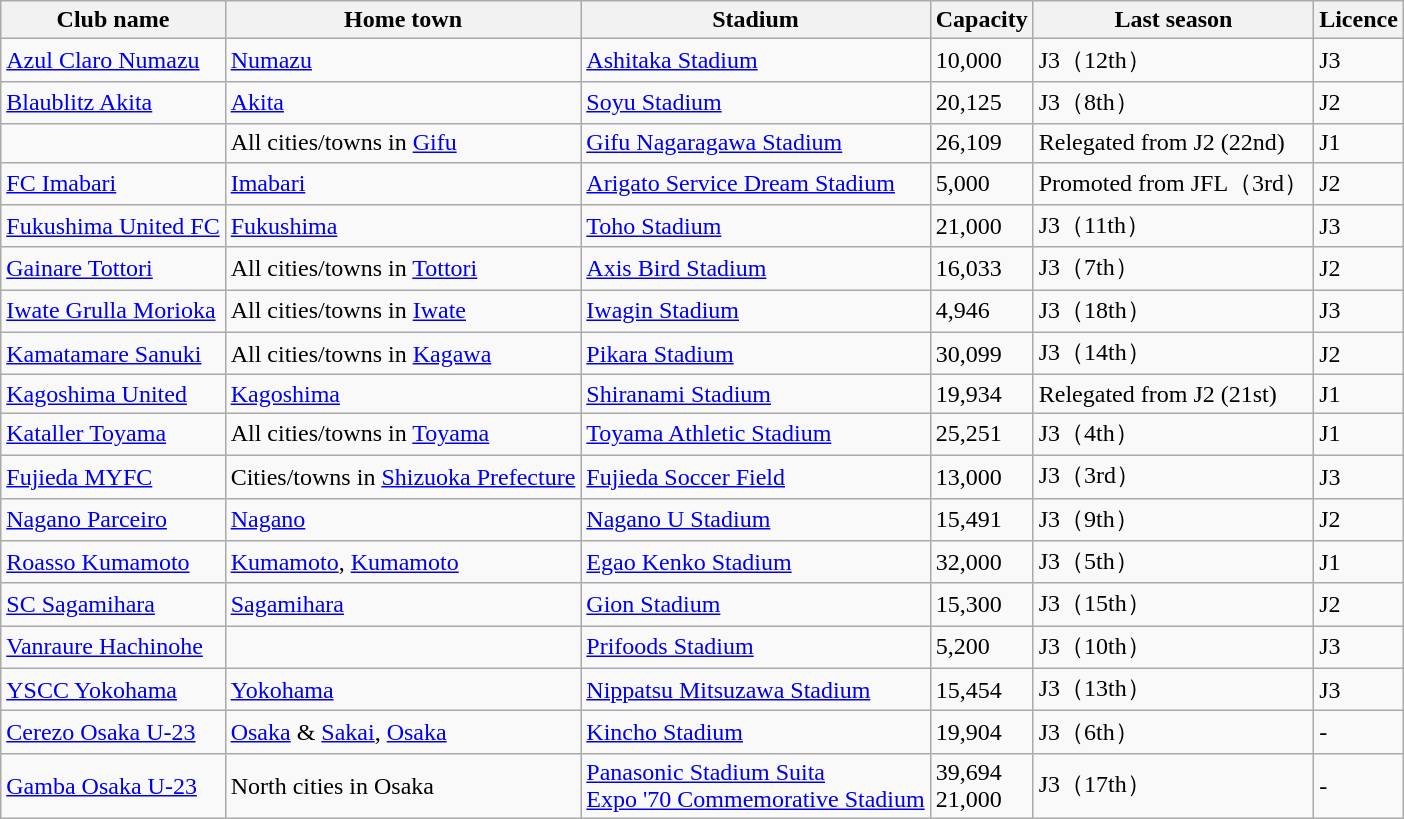<table class="wikitable sortable">
<tr>
<th>Club name</th>
<th>Home town</th>
<th>Stadium</th>
<th>Capacity</th>
<th>Last season</th>
<th>Licence</th>
</tr>
<tr>
<td><a href='#'>Azul Claro Numazu</a></td>
<td><a href='#'>Numazu</a></td>
<td><a href='#'>Ashitaka Stadium</a></td>
<td>10,000</td>
<td>J3（12th）</td>
<td>J3</td>
</tr>
<tr>
<td><a href='#'>Blaublitz Akita</a></td>
<td><a href='#'>Akita</a></td>
<td><a href='#'>Soyu Stadium</a></td>
<td>20,125</td>
<td>J3（8th）</td>
<td>J2</td>
</tr>
<tr>
<td></td>
<td>All cities/towns in <a href='#'>Gifu</a></td>
<td><a href='#'>Gifu Nagaragawa Stadium</a></td>
<td>26,109</td>
<td> Relegated from J2 (22nd)</td>
<td>J1</td>
</tr>
<tr>
<td><a href='#'>FC Imabari</a></td>
<td><a href='#'>Imabari</a></td>
<td><a href='#'>Arigato Service Dream Stadium</a></td>
<td>5,000</td>
<td> Promoted from JFL（3rd）</td>
<td>J2</td>
</tr>
<tr>
<td><a href='#'>Fukushima United FC</a></td>
<td><a href='#'>Fukushima</a></td>
<td><a href='#'>Toho Stadium</a></td>
<td>21,000</td>
<td>J3（11th）</td>
<td>J3</td>
</tr>
<tr>
<td><a href='#'>Gainare Tottori</a></td>
<td>All cities/towns in <a href='#'>Tottori</a> </td>
<td><a href='#'>Axis Bird Stadium</a></td>
<td>16,033</td>
<td>J3（7th）</td>
<td>J2</td>
</tr>
<tr>
<td><a href='#'>Iwate Grulla Morioka</a></td>
<td>All cities/towns in <a href='#'>Iwate</a></td>
<td><a href='#'>Iwagin Stadium</a></td>
<td>4,946</td>
<td>J3（18th）</td>
<td>J3</td>
</tr>
<tr>
<td><a href='#'>Kamatamare Sanuki</a></td>
<td>All cities/towns in <a href='#'>Kagawa</a> </td>
<td><a href='#'>Pikara Stadium</a></td>
<td>30,099</td>
<td>J3（14th）</td>
<td>J2</td>
</tr>
<tr>
<td><a href='#'>Kagoshima United</a></td>
<td><a href='#'>Kagoshima</a></td>
<td><a href='#'>Shiranami Stadium</a></td>
<td>19,934</td>
<td> Relegated from J2 (21st)</td>
<td>J1</td>
</tr>
<tr>
<td><a href='#'>Kataller Toyama</a></td>
<td>All cities/towns in <a href='#'>Toyama</a></td>
<td><a href='#'>Toyama Athletic Stadium</a></td>
<td>25,251</td>
<td>J3（4th）</td>
<td>J1</td>
</tr>
<tr>
<td><a href='#'>Fujieda MYFC</a></td>
<td>Cities/towns in <a href='#'>Shizuoka Prefecture</a></td>
<td><a href='#'>Fujieda Soccer Field</a></td>
<td>13,000</td>
<td>J3（3rd）</td>
<td>J3</td>
</tr>
<tr>
<td><a href='#'>Nagano Parceiro</a></td>
<td><a href='#'>Nagano</a></td>
<td><a href='#'>Nagano U Stadium</a></td>
<td>15,491</td>
<td>J3（9th）</td>
<td>J2</td>
</tr>
<tr>
<td><a href='#'>Roasso Kumamoto</a></td>
<td><a href='#'>Kumamoto</a>, <a href='#'>Kumamoto</a></td>
<td><a href='#'>Egao Kenko Stadium</a></td>
<td>32,000</td>
<td>J3（5th）</td>
<td>J1</td>
</tr>
<tr>
<td><a href='#'>SC Sagamihara</a></td>
<td><a href='#'>Sagamihara</a></td>
<td><a href='#'>Gion Stadium</a></td>
<td>15,300</td>
<td>J3（15th）</td>
<td>J2</td>
</tr>
<tr>
<td><a href='#'>Vanraure Hachinohe</a></td>
<td></td>
<td><a href='#'>Prifoods Stadium</a></td>
<td>5,200</td>
<td>J3（10th）</td>
<td>J3</td>
</tr>
<tr>
<td><a href='#'>YSCC Yokohama</a></td>
<td><a href='#'>Yokohama</a></td>
<td><a href='#'>Nippatsu Mitsuzawa Stadium</a></td>
<td>15,454</td>
<td>J3（13th）</td>
<td>J3</td>
</tr>
<tr>
<td><a href='#'>Cerezo Osaka U-23</a></td>
<td><a href='#'>Osaka</a> & <a href='#'>Sakai</a>, <a href='#'>Osaka</a></td>
<td><a href='#'>Kincho Stadium</a></td>
<td>19,904</td>
<td>J3（6th）</td>
<td>-</td>
</tr>
<tr>
<td><a href='#'>Gamba Osaka U-23</a></td>
<td>North cities in Osaka</td>
<td><a href='#'>Panasonic Stadium Suita</a><br> <a href='#'>Expo '70 Commemorative Stadium</a></td>
<td>39,694<br> 21,000</td>
<td>J3（17th）</td>
<td>-</td>
</tr>
</table>
